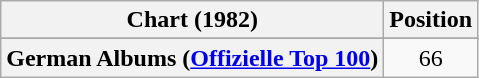<table class="wikitable sortable plainrowheaders" style="text-align:center">
<tr>
<th scope="col">Chart (1982)</th>
<th scope="col">Position</th>
</tr>
<tr>
</tr>
<tr>
<th scope="row">German Albums (<a href='#'>Offizielle Top 100</a>)</th>
<td>66</td>
</tr>
</table>
